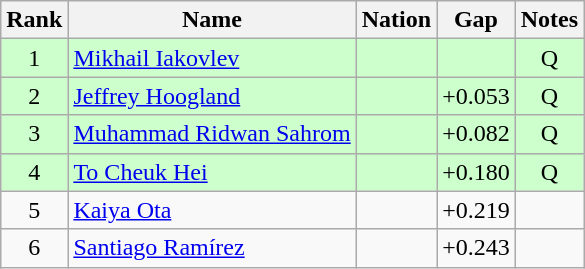<table class="wikitable sortable" style="text-align:center">
<tr>
<th>Rank</th>
<th>Name</th>
<th>Nation</th>
<th>Gap</th>
<th>Notes</th>
</tr>
<tr bgcolor=ccffcc>
<td>1</td>
<td align=left><a href='#'>Mikhail Iakovlev</a></td>
<td align=left></td>
<td></td>
<td>Q</td>
</tr>
<tr bgcolor=ccffcc>
<td>2</td>
<td align=left><a href='#'>Jeffrey Hoogland</a></td>
<td align=left></td>
<td>+0.053</td>
<td>Q</td>
</tr>
<tr bgcolor=ccffcc>
<td>3</td>
<td align=left><a href='#'>Muhammad Ridwan Sahrom</a></td>
<td align=left></td>
<td>+0.082</td>
<td>Q</td>
</tr>
<tr bgcolor=ccffcc>
<td>4</td>
<td align=left><a href='#'>To Cheuk Hei</a></td>
<td align=left></td>
<td>+0.180</td>
<td>Q</td>
</tr>
<tr>
<td>5</td>
<td align=left><a href='#'>Kaiya Ota</a></td>
<td align=left></td>
<td>+0.219</td>
<td></td>
</tr>
<tr>
<td>6</td>
<td align=left><a href='#'>Santiago Ramírez</a></td>
<td align=left></td>
<td>+0.243</td>
<td></td>
</tr>
</table>
